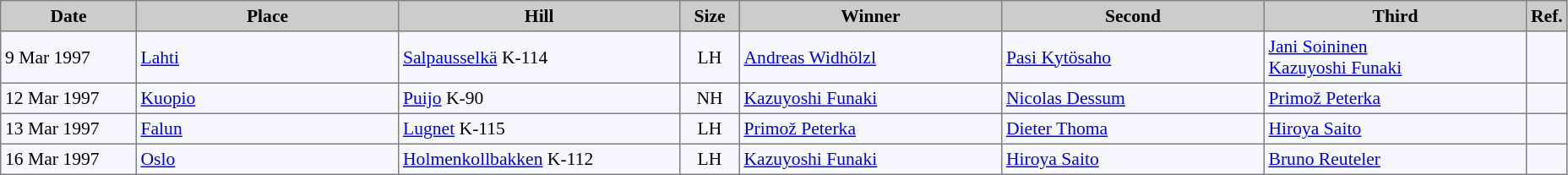<table cellpadding="3" cellspacing="0" border="1" style="background:#f7f8ff; font-size:90%; border:gray solid 1px; border-collapse:collapse;">
<tr style="background:#ccc; text-align:center;">
<th width="100">Date</th>
<th width="200">Place</th>
<th width="215">Hill</th>
<th width="40">Size</th>
<th width="200">Winner</th>
<th width="200">Second</th>
<th width="200">Third</th>
<th width="10">Ref.</th>
</tr>
<tr>
<td>9 Mar 1997</td>
<td> <a href='#'>Lahti</a></td>
<td><a href='#'>Salpausselkä</a> K-114</td>
<td align=center>LH</td>
<td> <a href='#'>Andreas Widhölzl</a></td>
<td> <a href='#'>Pasi Kytösaho</a></td>
<td> <a href='#'>Jani Soininen</a><br> <a href='#'>Kazuyoshi Funaki</a></td>
<td></td>
</tr>
<tr>
<td>12 Mar 1997</td>
<td> <a href='#'>Kuopio</a></td>
<td><a href='#'>Puijo</a> K-90</td>
<td align=center>NH</td>
<td> <a href='#'>Kazuyoshi Funaki</a></td>
<td> <a href='#'>Nicolas Dessum</a></td>
<td> <a href='#'>Primož Peterka</a></td>
<td></td>
</tr>
<tr>
<td>13 Mar 1997</td>
<td> <a href='#'>Falun</a></td>
<td><a href='#'>Lugnet</a> K-115</td>
<td align=center>LH</td>
<td> <a href='#'>Primož Peterka</a></td>
<td> <a href='#'>Dieter Thoma</a></td>
<td> <a href='#'>Hiroya Saito</a></td>
<td></td>
</tr>
<tr>
<td>16 Mar 1997</td>
<td> <a href='#'>Oslo</a></td>
<td><a href='#'>Holmenkollbakken</a> K-112</td>
<td align=center>LH</td>
<td> <a href='#'>Kazuyoshi Funaki</a></td>
<td> <a href='#'>Hiroya Saito</a></td>
<td> <a href='#'>Bruno Reuteler</a></td>
<td></td>
</tr>
</table>
